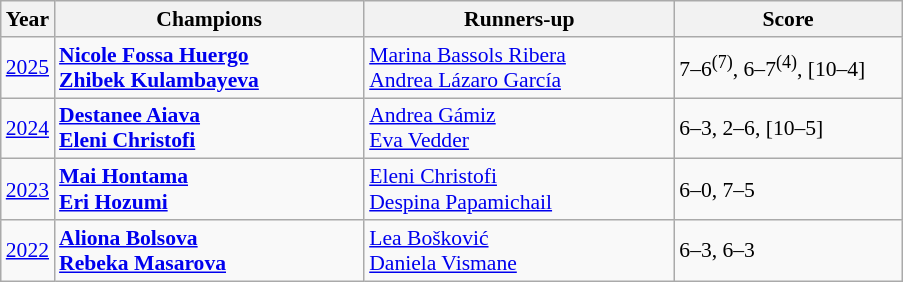<table class="wikitable" style="font-size:90%">
<tr>
<th>Year</th>
<th width="200">Champions</th>
<th width="200">Runners-up</th>
<th width="145">Score</th>
</tr>
<tr>
<td><a href='#'>2025</a></td>
<td><strong> <a href='#'>Nicole Fossa Huergo</a> <br>  <a href='#'>Zhibek Kulambayeva</a></strong></td>
<td> <a href='#'>Marina Bassols Ribera</a> <br>  <a href='#'>Andrea Lázaro García</a></td>
<td>7–6<sup>(7)</sup>, 6–7<sup>(4)</sup>, [10–4]</td>
</tr>
<tr>
<td><a href='#'>2024</a></td>
<td><strong> <a href='#'>Destanee Aiava</a> <br>  <a href='#'>Eleni Christofi</a></strong></td>
<td> <a href='#'>Andrea Gámiz</a> <br>  <a href='#'>Eva Vedder</a></td>
<td>6–3, 2–6, [10–5]</td>
</tr>
<tr>
<td><a href='#'>2023</a></td>
<td> <strong><a href='#'>Mai Hontama</a></strong> <br>  <strong><a href='#'>Eri Hozumi</a></strong></td>
<td> <a href='#'>Eleni Christofi</a> <br>  <a href='#'>Despina Papamichail</a></td>
<td>6–0, 7–5</td>
</tr>
<tr>
<td><a href='#'>2022</a></td>
<td> <strong><a href='#'>Aliona Bolsova</a></strong> <br>  <strong><a href='#'>Rebeka Masarova</a></strong></td>
<td> <a href='#'>Lea Bošković</a> <br>  <a href='#'>Daniela Vismane</a></td>
<td>6–3, 6–3</td>
</tr>
</table>
